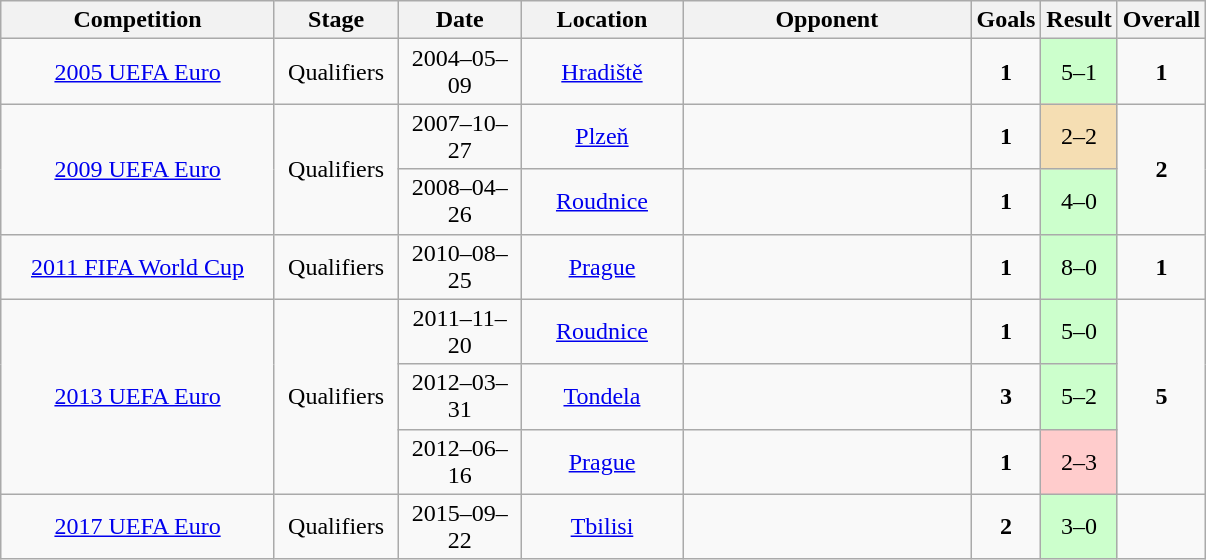<table class="wikitable">
<tr>
<th width=175px>Competition</th>
<th width=75px>Stage</th>
<th width=75px>Date</th>
<th width=100px>Location</th>
<th width=185px>Opponent</th>
<th width=25px>Goals</th>
<th width=25>Result</th>
<th width=25px>Overall</th>
</tr>
<tr align=center>
<td><a href='#'>2005 UEFA Euro</a></td>
<td>Qualifiers</td>
<td>2004–05–09</td>
<td><a href='#'>Hradiště</a></td>
<td align=left></td>
<td><strong>1</strong></td>
<td bgcolor=#CCFFCC>5–1</td>
<td><strong>1</strong></td>
</tr>
<tr align=center>
<td rowspan=2><a href='#'>2009 UEFA Euro</a></td>
<td rowspan=2>Qualifiers</td>
<td>2007–10–27</td>
<td><a href='#'>Plzeň</a></td>
<td align=left></td>
<td><strong>1</strong></td>
<td bgcolor=#F5DEB3>2–2</td>
<td rowspan=2><strong>2</strong></td>
</tr>
<tr align=center>
<td>2008–04–26</td>
<td><a href='#'>Roudnice</a></td>
<td align=left></td>
<td><strong>1</strong></td>
<td bgcolor=#CCFFCC>4–0</td>
</tr>
<tr align=center>
<td><a href='#'>2011 FIFA World Cup</a></td>
<td>Qualifiers</td>
<td>2010–08–25</td>
<td><a href='#'>Prague</a></td>
<td align=left></td>
<td><strong>1</strong></td>
<td bgcolor=#CCFFCC>8–0</td>
<td><strong>1</strong></td>
</tr>
<tr align=center>
<td rowspan=3><a href='#'>2013 UEFA Euro</a></td>
<td rowspan=3>Qualifiers</td>
<td>2011–11–20</td>
<td><a href='#'>Roudnice</a></td>
<td align=left></td>
<td><strong>1</strong></td>
<td bgcolor=#CCFFCC>5–0</td>
<td rowspan=3><strong>5</strong></td>
</tr>
<tr align=center>
<td>2012–03–31</td>
<td><a href='#'>Tondela</a></td>
<td align=left></td>
<td><strong>3</strong></td>
<td bgcolor=#CCFFCC>5–2</td>
</tr>
<tr align=center>
<td>2012–06–16</td>
<td><a href='#'>Prague</a></td>
<td align=left></td>
<td><strong>1</strong></td>
<td bgcolor=#FFCCCC>2–3</td>
</tr>
<tr align=center>
<td><a href='#'>2017 UEFA Euro</a></td>
<td>Qualifiers</td>
<td>2015–09–22</td>
<td><a href='#'>Tbilisi</a></td>
<td align=left></td>
<td><strong>2</strong></td>
<td bgcolor=#CCFFCC>3–0</td>
</tr>
</table>
